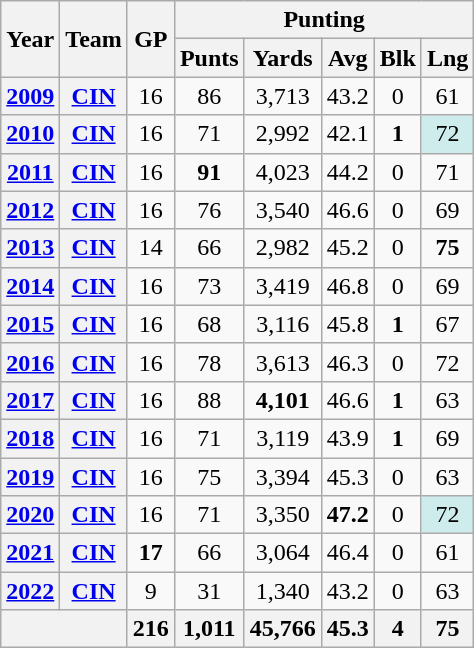<table class="wikitable" style="text-align:center">
<tr>
<th rowspan="2">Year</th>
<th rowspan="2">Team</th>
<th rowspan="2">GP</th>
<th colspan="5">Punting</th>
</tr>
<tr>
<th>Punts</th>
<th>Yards</th>
<th>Avg</th>
<th>Blk</th>
<th>Lng</th>
</tr>
<tr>
<th><a href='#'>2009</a></th>
<th><a href='#'>CIN</a></th>
<td>16</td>
<td>86</td>
<td>3,713</td>
<td>43.2</td>
<td>0</td>
<td>61</td>
</tr>
<tr>
<th><a href='#'>2010</a></th>
<th><a href='#'>CIN</a></th>
<td>16</td>
<td>71</td>
<td>2,992</td>
<td>42.1</td>
<td><strong>1</strong></td>
<td style="background:#cfecec;">72</td>
</tr>
<tr>
<th><a href='#'>2011</a></th>
<th><a href='#'>CIN</a></th>
<td>16</td>
<td><strong>91</strong></td>
<td>4,023</td>
<td>44.2</td>
<td>0</td>
<td>71</td>
</tr>
<tr>
<th><a href='#'>2012</a></th>
<th><a href='#'>CIN</a></th>
<td>16</td>
<td>76</td>
<td>3,540</td>
<td>46.6</td>
<td>0</td>
<td>69</td>
</tr>
<tr>
<th><a href='#'>2013</a></th>
<th><a href='#'>CIN</a></th>
<td>14</td>
<td>66</td>
<td>2,982</td>
<td>45.2</td>
<td>0</td>
<td><strong>75</strong></td>
</tr>
<tr>
<th><a href='#'>2014</a></th>
<th><a href='#'>CIN</a></th>
<td>16</td>
<td>73</td>
<td>3,419</td>
<td>46.8</td>
<td>0</td>
<td>69</td>
</tr>
<tr>
<th><a href='#'>2015</a></th>
<th><a href='#'>CIN</a></th>
<td>16</td>
<td>68</td>
<td>3,116</td>
<td>45.8</td>
<td><strong>1</strong></td>
<td>67</td>
</tr>
<tr>
<th><a href='#'>2016</a></th>
<th><a href='#'>CIN</a></th>
<td>16</td>
<td>78</td>
<td>3,613</td>
<td>46.3</td>
<td>0</td>
<td>72</td>
</tr>
<tr>
<th><a href='#'>2017</a></th>
<th><a href='#'>CIN</a></th>
<td>16</td>
<td>88</td>
<td><strong>4,101</strong></td>
<td>46.6</td>
<td><strong>1</strong></td>
<td>63</td>
</tr>
<tr>
<th><a href='#'>2018</a></th>
<th><a href='#'>CIN</a></th>
<td>16</td>
<td>71</td>
<td>3,119</td>
<td>43.9</td>
<td><strong>1</strong></td>
<td>69</td>
</tr>
<tr>
<th><a href='#'>2019</a></th>
<th><a href='#'>CIN</a></th>
<td>16</td>
<td>75</td>
<td>3,394</td>
<td>45.3</td>
<td>0</td>
<td>63</td>
</tr>
<tr>
<th><a href='#'>2020</a></th>
<th><a href='#'>CIN</a></th>
<td>16</td>
<td>71</td>
<td>3,350</td>
<td><strong>47.2</strong></td>
<td>0</td>
<td style="background:#cfecec;">72</td>
</tr>
<tr>
<th><a href='#'>2021</a></th>
<th><a href='#'>CIN</a></th>
<td><strong>17</strong></td>
<td>66</td>
<td>3,064</td>
<td>46.4</td>
<td>0</td>
<td>61</td>
</tr>
<tr>
<th><a href='#'>2022</a></th>
<th><a href='#'>CIN</a></th>
<td>9</td>
<td>31</td>
<td>1,340</td>
<td>43.2</td>
<td>0</td>
<td>63</td>
</tr>
<tr>
<th colspan="2"></th>
<th>216</th>
<th>1,011</th>
<th>45,766</th>
<th>45.3</th>
<th>4</th>
<th>75</th>
</tr>
</table>
